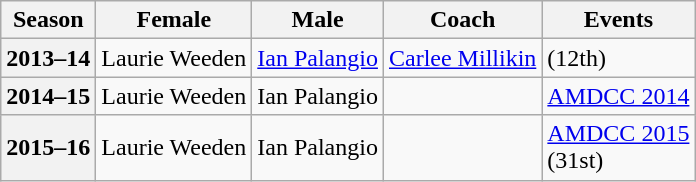<table class="wikitable">
<tr>
<th scope="col">Season</th>
<th scope="col">Female</th>
<th scope="col">Male</th>
<th scope="col">Coach</th>
<th scope="col">Events</th>
</tr>
<tr>
<th scope="row">2013–14</th>
<td>Laurie Weeden</td>
<td><a href='#'>Ian Palangio</a></td>
<td><a href='#'>Carlee Millikin</a></td>
<td> (12th)</td>
</tr>
<tr>
<th scope="row">2014–15</th>
<td>Laurie Weeden</td>
<td>Ian Palangio</td>
<td></td>
<td><a href='#'>AMDCC 2014</a> </td>
</tr>
<tr>
<th scope="row">2015–16</th>
<td>Laurie Weeden</td>
<td>Ian Palangio</td>
<td></td>
<td><a href='#'>AMDCC 2015</a> <br> (31st)</td>
</tr>
</table>
